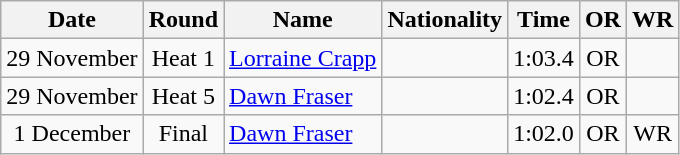<table class="wikitable" style="text-align:center">
<tr>
<th>Date</th>
<th>Round</th>
<th>Name</th>
<th>Nationality</th>
<th>Time</th>
<th>OR</th>
<th>WR</th>
</tr>
<tr>
<td>29 November</td>
<td>Heat 1</td>
<td align="left"><a href='#'>Lorraine Crapp</a></td>
<td align="left"></td>
<td>1:03.4</td>
<td>OR</td>
<td></td>
</tr>
<tr>
<td>29 November</td>
<td>Heat 5</td>
<td align="left"><a href='#'>Dawn Fraser</a></td>
<td align="left"></td>
<td>1:02.4</td>
<td>OR</td>
<td></td>
</tr>
<tr>
<td>1 December</td>
<td>Final</td>
<td align="left"><a href='#'>Dawn Fraser</a></td>
<td align="left"></td>
<td>1:02.0</td>
<td>OR</td>
<td>WR</td>
</tr>
</table>
